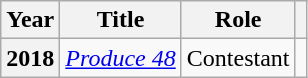<table class="wikitable plainrowheaders">
<tr>
<th scope="col">Year</th>
<th scope="col">Title</th>
<th scope="col">Role</th>
<th scope="col"></th>
</tr>
<tr>
<th scope="row">2018</th>
<td><em><a href='#'>Produce 48</a></em></td>
<td>Contestant</td>
<td style="text-align:center"></td>
</tr>
</table>
